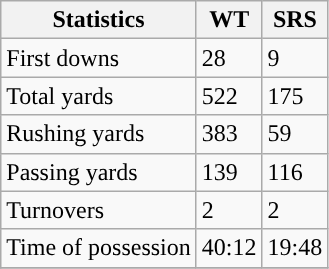<table class="wikitable" style="float: left;">
<tr>
<th>Statistics</th>
<th>WT</th>
<th>SRS</th>
</tr>
<tr>
<td>First downs</td>
<td>28</td>
<td>9</td>
</tr>
<tr>
<td>Total yards</td>
<td>522</td>
<td>175</td>
</tr>
<tr>
<td>Rushing yards</td>
<td>383</td>
<td>59</td>
</tr>
<tr>
<td>Passing yards</td>
<td>139</td>
<td>116</td>
</tr>
<tr>
<td>Turnovers</td>
<td>2</td>
<td>2</td>
</tr>
<tr>
<td>Time of possession</td>
<td>40:12</td>
<td>19:48</td>
</tr>
<tr>
</tr>
</table>
